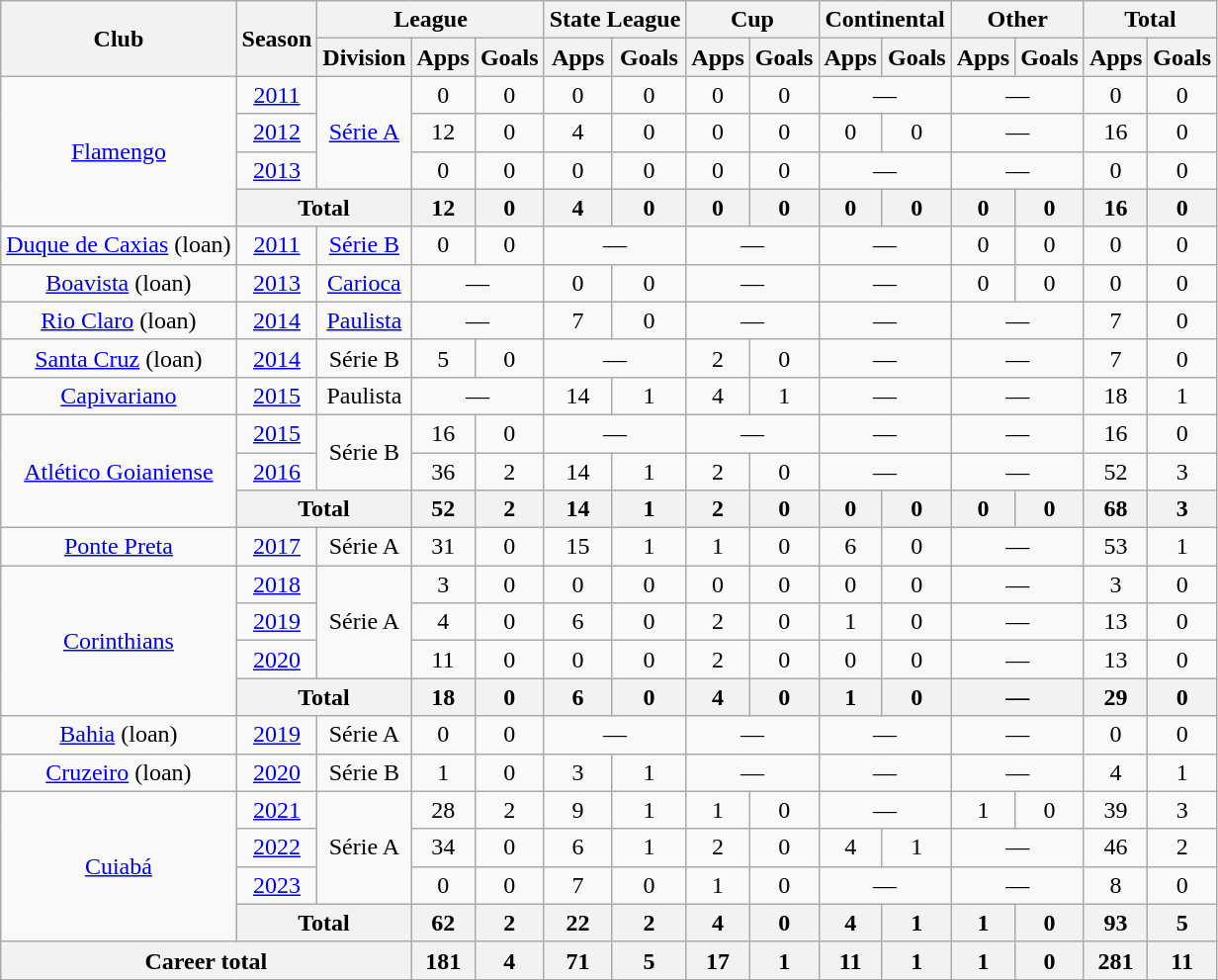<table class="wikitable" style="text-align: center;">
<tr>
<th rowspan="2">Club</th>
<th rowspan="2">Season</th>
<th colspan="3">League</th>
<th colspan="2">State League</th>
<th colspan="2">Cup</th>
<th colspan="2">Continental</th>
<th colspan="2">Other</th>
<th colspan="2">Total</th>
</tr>
<tr>
<th>Division</th>
<th>Apps</th>
<th>Goals</th>
<th>Apps</th>
<th>Goals</th>
<th>Apps</th>
<th>Goals</th>
<th>Apps</th>
<th>Goals</th>
<th>Apps</th>
<th>Goals</th>
<th>Apps</th>
<th>Goals</th>
</tr>
<tr>
<td rowspan="4"><a href='#'>Flamengo</a></td>
<td><a href='#'>2011</a></td>
<td rowspan="3"><a href='#'>Série A</a></td>
<td>0</td>
<td>0</td>
<td>0</td>
<td>0</td>
<td>0</td>
<td>0</td>
<td colspan="2">—</td>
<td colspan="2">—</td>
<td>0</td>
<td>0</td>
</tr>
<tr>
<td><a href='#'>2012</a></td>
<td>12</td>
<td>0</td>
<td>4</td>
<td>0</td>
<td>0</td>
<td>0</td>
<td>0</td>
<td>0</td>
<td colspan="2">—</td>
<td>16</td>
<td>0</td>
</tr>
<tr>
<td><a href='#'>2013</a></td>
<td>0</td>
<td>0</td>
<td>0</td>
<td>0</td>
<td>0</td>
<td>0</td>
<td colspan="2">—</td>
<td colspan="2">—</td>
<td>0</td>
<td>0</td>
</tr>
<tr>
<th colspan="2">Total</th>
<th>12</th>
<th>0</th>
<th>4</th>
<th>0</th>
<th>0</th>
<th>0</th>
<th>0</th>
<th>0</th>
<th>0</th>
<th>0</th>
<th>16</th>
<th>0</th>
</tr>
<tr>
<td valign="center"><a href='#'>Duque de Caxias</a> (loan)</td>
<td><a href='#'>2011</a></td>
<td><a href='#'>Série B</a></td>
<td>0</td>
<td>0</td>
<td colspan="2">—</td>
<td colspan="2">—</td>
<td colspan="2">—</td>
<td>0</td>
<td>0</td>
<td>0</td>
<td>0</td>
</tr>
<tr>
<td valign="center"><a href='#'>Boavista</a> (loan)</td>
<td><a href='#'>2013</a></td>
<td><a href='#'>Carioca</a></td>
<td colspan="2">—</td>
<td>0</td>
<td>0</td>
<td colspan="2">—</td>
<td colspan="2">—</td>
<td>0</td>
<td>0</td>
<td>0</td>
<td>0</td>
</tr>
<tr>
<td valign="center"><a href='#'>Rio Claro</a> (loan)</td>
<td><a href='#'>2014</a></td>
<td><a href='#'>Paulista</a></td>
<td colspan="2">—</td>
<td>7</td>
<td>0</td>
<td colspan="2">—</td>
<td colspan="2">—</td>
<td colspan="2">—</td>
<td>7</td>
<td>0</td>
</tr>
<tr>
<td valign="center"><a href='#'>Santa Cruz</a> (loan)</td>
<td><a href='#'>2014</a></td>
<td>Série B</td>
<td>5</td>
<td>0</td>
<td colspan="2">—</td>
<td>2</td>
<td>0</td>
<td colspan="2">—</td>
<td colspan="2">—</td>
<td>7</td>
<td>0</td>
</tr>
<tr>
<td valign="center"><a href='#'>Capivariano</a></td>
<td><a href='#'>2015</a></td>
<td>Paulista</td>
<td colspan="2">—</td>
<td>14</td>
<td>1</td>
<td>4</td>
<td>1</td>
<td colspan="2">—</td>
<td colspan="2">—</td>
<td>18</td>
<td>1</td>
</tr>
<tr>
<td rowspan="3"><a href='#'>Atlético Goianiense</a></td>
<td><a href='#'>2015</a></td>
<td rowspan="2">Série B</td>
<td>16</td>
<td>0</td>
<td colspan="2">—</td>
<td colspan="2">—</td>
<td colspan="2">—</td>
<td colspan="2">—</td>
<td>16</td>
<td>0</td>
</tr>
<tr>
<td><a href='#'>2016</a></td>
<td>36</td>
<td>2</td>
<td>14</td>
<td>1</td>
<td>2</td>
<td>0</td>
<td colspan="2">—</td>
<td colspan="2">—</td>
<td>52</td>
<td>3</td>
</tr>
<tr>
<th colspan="2">Total</th>
<th>52</th>
<th>2</th>
<th>14</th>
<th>1</th>
<th>2</th>
<th>0</th>
<th>0</th>
<th>0</th>
<th>0</th>
<th>0</th>
<th>68</th>
<th>3</th>
</tr>
<tr>
<td valign="center"><a href='#'>Ponte Preta</a></td>
<td><a href='#'>2017</a></td>
<td>Série A</td>
<td>31</td>
<td>0</td>
<td>15</td>
<td>1</td>
<td>1</td>
<td>0</td>
<td>6</td>
<td>0</td>
<td colspan="2">—</td>
<td>53</td>
<td>1</td>
</tr>
<tr>
<td rowspan="4"><a href='#'>Corinthians</a></td>
<td><a href='#'>2018</a></td>
<td rowspan="3">Série A</td>
<td>3</td>
<td>0</td>
<td>0</td>
<td>0</td>
<td>0</td>
<td>0</td>
<td>0</td>
<td>0</td>
<td colspan="2">—</td>
<td>3</td>
<td>0</td>
</tr>
<tr>
<td><a href='#'>2019</a></td>
<td>4</td>
<td>0</td>
<td>6</td>
<td>0</td>
<td>2</td>
<td>0</td>
<td>1</td>
<td>0</td>
<td colspan="2">—</td>
<td>13</td>
<td>0</td>
</tr>
<tr>
<td><a href='#'>2020</a></td>
<td>11</td>
<td>0</td>
<td>0</td>
<td>0</td>
<td>2</td>
<td>0</td>
<td>0</td>
<td>0</td>
<td colspan="2">—</td>
<td>13</td>
<td>0</td>
</tr>
<tr>
<th colspan="2">Total</th>
<th>18</th>
<th>0</th>
<th>6</th>
<th>0</th>
<th>4</th>
<th>0</th>
<th>1</th>
<th>0</th>
<th colspan="2">—</th>
<th>29</th>
<th>0</th>
</tr>
<tr>
<td valign="center"><a href='#'>Bahia</a> (loan)</td>
<td><a href='#'>2019</a></td>
<td>Série A</td>
<td>0</td>
<td>0</td>
<td colspan="2">—</td>
<td colspan="2">—</td>
<td colspan="2">—</td>
<td colspan="2">—</td>
<td>0</td>
<td>0</td>
</tr>
<tr>
<td valign="center"><a href='#'>Cruzeiro</a> (loan)</td>
<td><a href='#'>2020</a></td>
<td>Série B</td>
<td>1</td>
<td>0</td>
<td>3</td>
<td>1</td>
<td colspan="2">—</td>
<td colspan="2">—</td>
<td colspan="2">—</td>
<td>4</td>
<td>1</td>
</tr>
<tr>
<td rowspan="4"><a href='#'>Cuiabá</a></td>
<td><a href='#'>2021</a></td>
<td rowspan="3">Série A</td>
<td>28</td>
<td>2</td>
<td>9</td>
<td>1</td>
<td>1</td>
<td>0</td>
<td colspan="2">—</td>
<td>1</td>
<td>0</td>
<td>39</td>
<td>3</td>
</tr>
<tr>
<td><a href='#'>2022</a></td>
<td>34</td>
<td>0</td>
<td>6</td>
<td>1</td>
<td>2</td>
<td>0</td>
<td>4</td>
<td>1</td>
<td colspan="2">—</td>
<td>46</td>
<td>2</td>
</tr>
<tr>
<td><a href='#'>2023</a></td>
<td>0</td>
<td>0</td>
<td>7</td>
<td>0</td>
<td>1</td>
<td>0</td>
<td colspan="2">—</td>
<td colspan="2">—</td>
<td>8</td>
<td>0</td>
</tr>
<tr>
<th colspan="2">Total</th>
<th>62</th>
<th>2</th>
<th>22</th>
<th>2</th>
<th>4</th>
<th>0</th>
<th>4</th>
<th>1</th>
<th>1</th>
<th>0</th>
<th>93</th>
<th>5</th>
</tr>
<tr>
<th colspan="3">Career total</th>
<th>181</th>
<th>4</th>
<th>71</th>
<th>5</th>
<th>17</th>
<th>1</th>
<th>11</th>
<th>1</th>
<th>1</th>
<th>0</th>
<th>281</th>
<th>11</th>
</tr>
</table>
